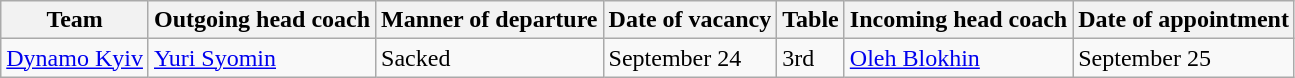<table class="wikitable sortable">
<tr>
<th>Team</th>
<th>Outgoing head coach</th>
<th>Manner of departure</th>
<th>Date of vacancy</th>
<th>Table</th>
<th>Incoming head coach</th>
<th>Date of appointment</th>
</tr>
<tr>
<td><a href='#'>Dynamo Kyiv</a></td>
<td> <a href='#'>Yuri Syomin</a></td>
<td>Sacked</td>
<td>September 24</td>
<td>3rd</td>
<td> <a href='#'>Oleh Blokhin</a></td>
<td>September 25</td>
</tr>
</table>
